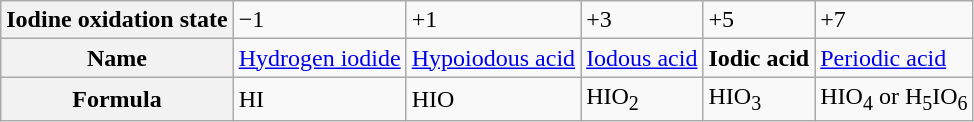<table class="wikitable">
<tr>
<th>Iodine oxidation state</th>
<td>−1</td>
<td>+1</td>
<td>+3</td>
<td>+5</td>
<td>+7</td>
</tr>
<tr>
<th>Name</th>
<td><a href='#'>Hydrogen iodide</a></td>
<td><a href='#'>Hypoiodous acid</a></td>
<td><a href='#'>Iodous acid</a></td>
<td><strong>Iodic acid</strong></td>
<td><a href='#'>Periodic acid</a></td>
</tr>
<tr>
<th>Formula</th>
<td>HI</td>
<td>HIO</td>
<td>HIO<sub>2</sub></td>
<td>HIO<sub>3</sub></td>
<td>HIO<sub>4</sub> or H<sub>5</sub>IO<sub>6</sub></td>
</tr>
</table>
